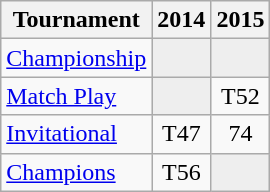<table class="wikitable" style="text-align:center;">
<tr>
<th>Tournament</th>
<th>2014</th>
<th>2015</th>
</tr>
<tr>
<td align="left"><a href='#'>Championship</a></td>
<td style="background:#eeeeee;"></td>
<td style="background:#eeeeee;"></td>
</tr>
<tr>
<td align="left"><a href='#'>Match Play</a></td>
<td style="background:#eeeeee;"></td>
<td>T52</td>
</tr>
<tr>
<td align="left"><a href='#'>Invitational</a></td>
<td>T47</td>
<td>74</td>
</tr>
<tr>
<td align="left"><a href='#'>Champions</a></td>
<td>T56</td>
<td style="background:#eeeeee;"></td>
</tr>
</table>
